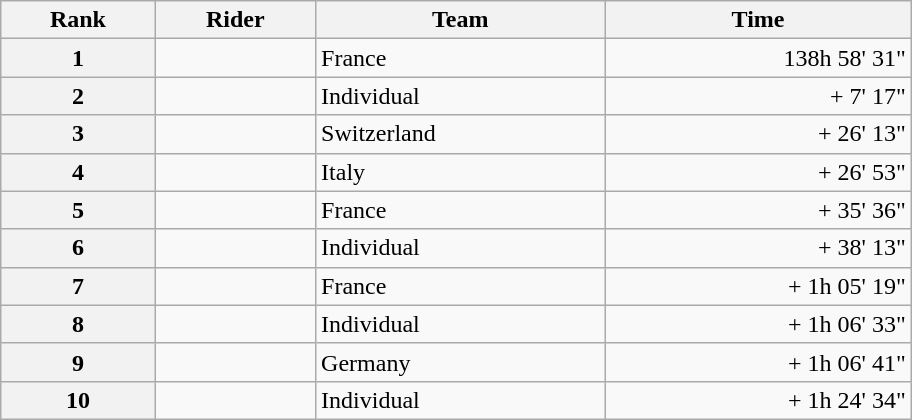<table class="wikitable" style="width:38em; margin-bottom:0;">
<tr>
<th scope="col">Rank</th>
<th scope="col">Rider</th>
<th scope="col">Team</th>
<th scope="col">Time</th>
</tr>
<tr>
<th scope="row">1</th>
<td></td>
<td>France</td>
<td style="text-align:right;">138h 58' 31"</td>
</tr>
<tr>
<th scope="row">2</th>
<td></td>
<td>Individual</td>
<td style="text-align:right;">+ 7' 17"</td>
</tr>
<tr>
<th scope="row">3</th>
<td></td>
<td>Switzerland</td>
<td style="text-align:right;">+ 26' 13"</td>
</tr>
<tr>
<th scope="row">4</th>
<td></td>
<td>Italy</td>
<td style="text-align:right;">+ 26' 53"</td>
</tr>
<tr>
<th scope="row">5</th>
<td></td>
<td>France</td>
<td style="text-align:right;">+ 35' 36"</td>
</tr>
<tr>
<th scope="row">6</th>
<td></td>
<td>Individual</td>
<td style="text-align:right;">+ 38' 13"</td>
</tr>
<tr>
<th scope="row">7</th>
<td></td>
<td>France</td>
<td style="text-align:right;">+ 1h 05' 19"</td>
</tr>
<tr>
<th scope="row">8</th>
<td></td>
<td>Individual</td>
<td style="text-align:right;">+ 1h 06' 33"</td>
</tr>
<tr>
<th scope="row">9</th>
<td></td>
<td>Germany</td>
<td style="text-align:right;">+ 1h 06' 41"</td>
</tr>
<tr>
<th scope="row">10</th>
<td></td>
<td>Individual</td>
<td style="text-align:right;">+ 1h 24' 34"</td>
</tr>
</table>
